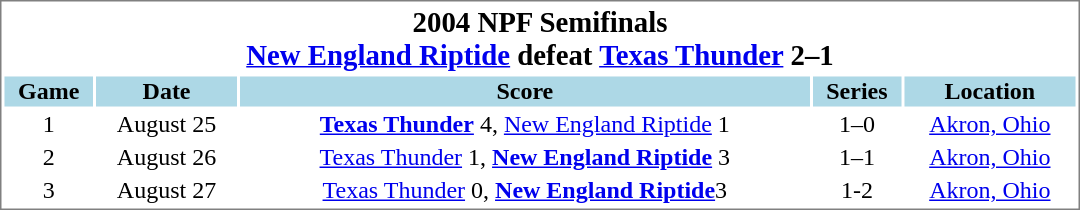<table cellpadding="1"  style="min-width:45em;text-align:center;font-size:100%; border:1px solid gray;">
<tr style="font-size:larger;">
<th colspan=8>2004 NPF Semifinals<br><strong><a href='#'>New England Riptide</a></strong> defeat <a href='#'>Texas Thunder</a> 2–1</th>
</tr>
<tr style="background:lightblue;">
<th>Game</th>
<th>Date</th>
<th>Score</th>
<th>Series<br></th>
<th>Location</th>
</tr>
<tr>
<td>1</td>
<td>August 25</td>
<td><strong><a href='#'>Texas Thunder</a></strong> 4, <a href='#'>New England Riptide</a> 1</td>
<td>1–0</td>
<td><a href='#'>Akron, Ohio</a></td>
</tr>
<tr>
<td>2</td>
<td>August 26</td>
<td><a href='#'>Texas Thunder</a> 1, <strong><a href='#'>New England Riptide</a></strong> 3</td>
<td>1–1</td>
<td><a href='#'>Akron, Ohio</a></td>
</tr>
<tr>
<td>3</td>
<td>August 27</td>
<td><a href='#'>Texas Thunder</a> 0, <strong><a href='#'>New England Riptide</a></strong>3</td>
<td>1-2</td>
<td><a href='#'>Akron, Ohio</a></td>
</tr>
</table>
